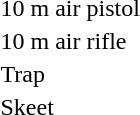<table>
<tr>
<td>10 m air pistol</td>
<td></td>
<td></td>
<td></td>
</tr>
<tr>
<td>10 m air rifle</td>
<td></td>
<td></td>
<td></td>
</tr>
<tr>
<td>Trap</td>
<td></td>
<td></td>
<td></td>
</tr>
<tr>
<td>Skeet</td>
<td></td>
<td></td>
<td></td>
</tr>
</table>
